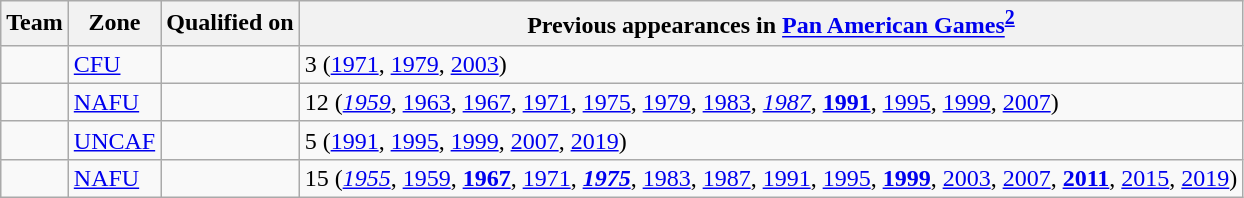<table class="wikitable sortable">
<tr>
<th>Team</th>
<th>Zone</th>
<th>Qualified on</th>
<th data-sort-type="number">Previous appearances in <a href='#'>Pan American Games</a><sup><a href='#'>2</a></sup></th>
</tr>
<tr>
<td></td>
<td><a href='#'>CFU</a></td>
<td></td>
<td>3 (<a href='#'>1971</a>, <a href='#'>1979</a>, <a href='#'>2003</a>)</td>
</tr>
<tr>
<td></td>
<td><a href='#'>NAFU</a></td>
<td></td>
<td>12 (<em><a href='#'>1959</a></em>, <a href='#'>1963</a>, <a href='#'>1967</a>, <a href='#'>1971</a>, <a href='#'>1975</a>, <a href='#'>1979</a>, <a href='#'>1983</a>, <em><a href='#'>1987</a></em>, <strong><a href='#'>1991</a></strong>, <a href='#'>1995</a>, <a href='#'>1999</a>, <a href='#'>2007</a>)</td>
</tr>
<tr>
<td></td>
<td><a href='#'>UNCAF</a></td>
<td></td>
<td>5 (<a href='#'>1991</a>, <a href='#'>1995</a>, <a href='#'>1999</a>, <a href='#'>2007</a>, <a href='#'>2019</a>)</td>
</tr>
<tr>
<td></td>
<td><a href='#'>NAFU</a></td>
<td></td>
<td>15 (<em><a href='#'>1955</a></em>, <a href='#'>1959</a>, <strong><a href='#'>1967</a></strong>, <a href='#'>1971</a>, <strong><em><a href='#'>1975</a></em></strong>, <a href='#'>1983</a>, <a href='#'>1987</a>, <a href='#'>1991</a>, <a href='#'>1995</a>, <strong><a href='#'>1999</a></strong>, <a href='#'>2003</a>, <a href='#'>2007</a>, <strong><a href='#'>2011</a></strong>, <a href='#'>2015</a>, <a href='#'>2019</a>)</td>
</tr>
</table>
